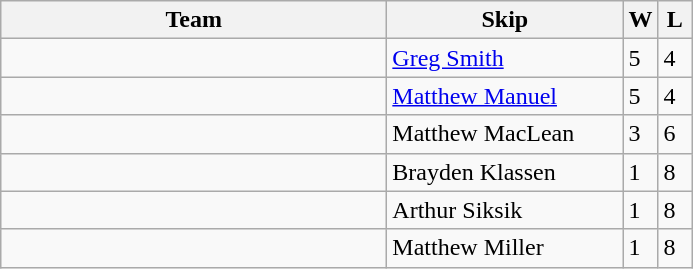<table class="wikitable">
<tr>
<th width=250>Team</th>
<th width=150>Skip</th>
<th width=15>W</th>
<th width=15>L</th>
</tr>
<tr>
<td></td>
<td><a href='#'>Greg Smith</a></td>
<td>5</td>
<td>4</td>
</tr>
<tr>
<td></td>
<td><a href='#'>Matthew Manuel</a></td>
<td>5</td>
<td>4</td>
</tr>
<tr>
<td></td>
<td>Matthew MacLean</td>
<td>3</td>
<td>6</td>
</tr>
<tr>
<td></td>
<td>Brayden Klassen</td>
<td>1</td>
<td>8</td>
</tr>
<tr>
<td></td>
<td>Arthur Siksik</td>
<td>1</td>
<td>8</td>
</tr>
<tr>
<td></td>
<td>Matthew Miller</td>
<td>1</td>
<td>8</td>
</tr>
</table>
